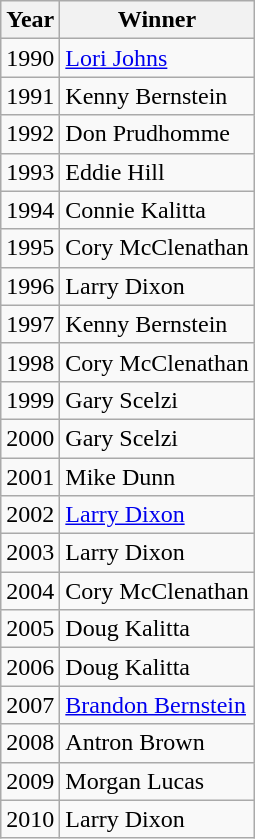<table class="wikitable">
<tr>
<th>Year</th>
<th>Winner</th>
</tr>
<tr>
<td>1990</td>
<td><a href='#'>Lori Johns</a></td>
</tr>
<tr>
<td>1991</td>
<td>Kenny Bernstein</td>
</tr>
<tr>
<td>1992</td>
<td>Don Prudhomme</td>
</tr>
<tr>
<td>1993</td>
<td>Eddie Hill</td>
</tr>
<tr>
<td>1994</td>
<td>Connie Kalitta</td>
</tr>
<tr>
<td>1995</td>
<td>Cory McClenathan</td>
</tr>
<tr>
<td>1996</td>
<td>Larry Dixon</td>
</tr>
<tr>
<td>1997</td>
<td>Kenny Bernstein</td>
</tr>
<tr>
<td>1998</td>
<td>Cory McClenathan</td>
</tr>
<tr>
<td>1999</td>
<td>Gary Scelzi</td>
</tr>
<tr>
<td>2000</td>
<td>Gary Scelzi</td>
</tr>
<tr>
<td>2001</td>
<td>Mike Dunn</td>
</tr>
<tr>
<td>2002</td>
<td><a href='#'>Larry Dixon</a></td>
</tr>
<tr>
<td>2003</td>
<td>Larry Dixon</td>
</tr>
<tr>
<td>2004</td>
<td>Cory McClenathan</td>
</tr>
<tr>
<td>2005</td>
<td>Doug Kalitta</td>
</tr>
<tr>
<td>2006</td>
<td>Doug Kalitta</td>
</tr>
<tr>
<td>2007</td>
<td><a href='#'>Brandon Bernstein</a></td>
</tr>
<tr>
<td>2008</td>
<td>Antron Brown</td>
</tr>
<tr>
<td>2009</td>
<td>Morgan Lucas</td>
</tr>
<tr>
<td>2010</td>
<td>Larry Dixon</td>
</tr>
</table>
